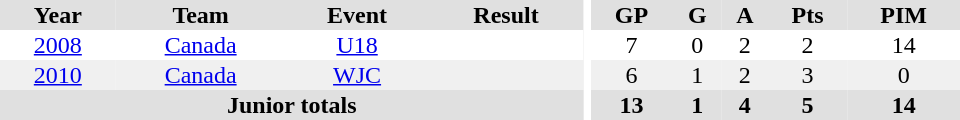<table border="0" cellpadding="1" cellspacing="0" ID="Table3" style="text-align:center; width:40em">
<tr ALIGN="center" bgcolor="#e0e0e0">
<th>Year</th>
<th>Team</th>
<th>Event</th>
<th>Result</th>
<th rowspan="99" bgcolor="#ffffff"></th>
<th>GP</th>
<th>G</th>
<th>A</th>
<th>Pts</th>
<th>PIM</th>
</tr>
<tr>
<td><a href='#'>2008</a></td>
<td><a href='#'>Canada</a></td>
<td><a href='#'>U18</a></td>
<td></td>
<td>7</td>
<td>0</td>
<td>2</td>
<td>2</td>
<td>14</td>
</tr>
<tr bgcolor="#f0f0f0">
<td><a href='#'>2010</a></td>
<td><a href='#'>Canada</a></td>
<td><a href='#'>WJC</a></td>
<td></td>
<td>6</td>
<td>1</td>
<td>2</td>
<td>3</td>
<td>0</td>
</tr>
<tr bgcolor="#e0e0e0">
<th colspan=4>Junior totals</th>
<th>13</th>
<th>1</th>
<th>4</th>
<th>5</th>
<th>14</th>
</tr>
</table>
